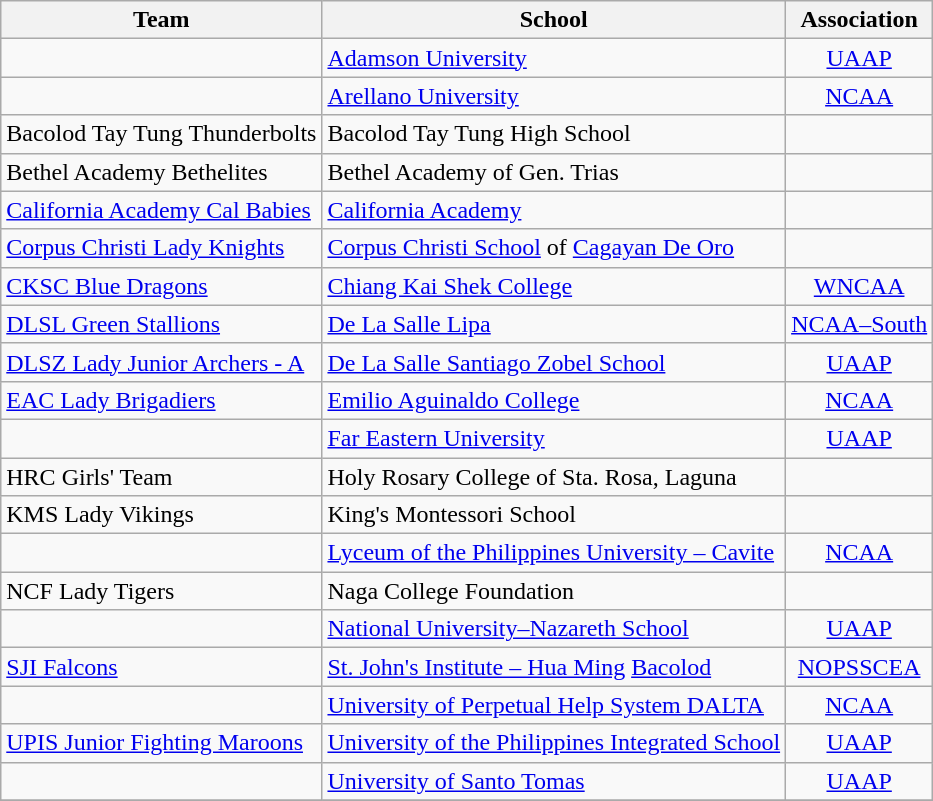<table class="wikitable sortable">
<tr>
<th>Team</th>
<th>School</th>
<th>Association</th>
</tr>
<tr>
<td></td>
<td><a href='#'>Adamson University</a></td>
<td align=center><a href='#'>UAAP</a></td>
</tr>
<tr>
<td></td>
<td><a href='#'>Arellano University</a></td>
<td align=center><a href='#'>NCAA</a></td>
</tr>
<tr>
<td>Bacolod Tay Tung Thunderbolts</td>
<td>Bacolod Tay Tung High School</td>
<td align=center></td>
</tr>
<tr>
<td>Bethel Academy Bethelites</td>
<td>Bethel Academy of Gen. Trias</td>
<td></td>
</tr>
<tr>
<td><a href='#'>California Academy Cal Babies</a></td>
<td><a href='#'>California Academy</a></td>
<td></td>
</tr>
<tr>
<td><a href='#'>Corpus Christi Lady Knights</a></td>
<td><a href='#'>Corpus Christi School</a> of <a href='#'>Cagayan De Oro</a></td>
<td></td>
</tr>
<tr>
<td><a href='#'>CKSC Blue Dragons</a></td>
<td><a href='#'>Chiang Kai Shek College</a></td>
<td align=center><a href='#'>WNCAA</a></td>
</tr>
<tr>
<td><a href='#'>DLSL Green Stallions</a></td>
<td><a href='#'>De La Salle Lipa</a></td>
<td align=center><a href='#'>NCAA–South</a></td>
</tr>
<tr>
<td><a href='#'>DLSZ Lady Junior Archers - A</a></td>
<td><a href='#'>De La Salle Santiago Zobel School</a></td>
<td align=center><a href='#'>UAAP</a></td>
</tr>
<tr>
<td><a href='#'>EAC Lady Brigadiers</a></td>
<td><a href='#'>Emilio Aguinaldo College</a></td>
<td align=center><a href='#'>NCAA</a></td>
</tr>
<tr>
<td></td>
<td><a href='#'>Far Eastern University</a></td>
<td align=center><a href='#'>UAAP</a></td>
</tr>
<tr>
<td>HRC Girls' Team</td>
<td>Holy Rosary College of Sta. Rosa, Laguna</td>
<td></td>
</tr>
<tr>
<td>KMS Lady Vikings</td>
<td>King's Montessori School</td>
<td></td>
</tr>
<tr>
<td></td>
<td><a href='#'>Lyceum of the Philippines University – Cavite</a></td>
<td align=center><a href='#'>NCAA</a></td>
</tr>
<tr>
<td>NCF Lady Tigers</td>
<td>Naga College Foundation</td>
<td></td>
</tr>
<tr>
<td></td>
<td><a href='#'>National University–Nazareth School</a></td>
<td align=center><a href='#'>UAAP</a></td>
</tr>
<tr>
<td><a href='#'>SJI Falcons</a></td>
<td><a href='#'>St. John's Institute – Hua Ming</a> <a href='#'>Bacolod</a></td>
<td align=center><a href='#'>NOPSSCEA</a></td>
</tr>
<tr>
<td></td>
<td><a href='#'>University of Perpetual Help System DALTA</a></td>
<td align=center><a href='#'>NCAA</a></td>
</tr>
<tr>
<td><a href='#'>UPIS Junior Fighting Maroons</a></td>
<td><a href='#'>University of the Philippines Integrated School</a></td>
<td align=center><a href='#'>UAAP</a></td>
</tr>
<tr>
<td></td>
<td><a href='#'>University of Santo Tomas</a></td>
<td align=center><a href='#'>UAAP</a></td>
</tr>
<tr>
</tr>
</table>
